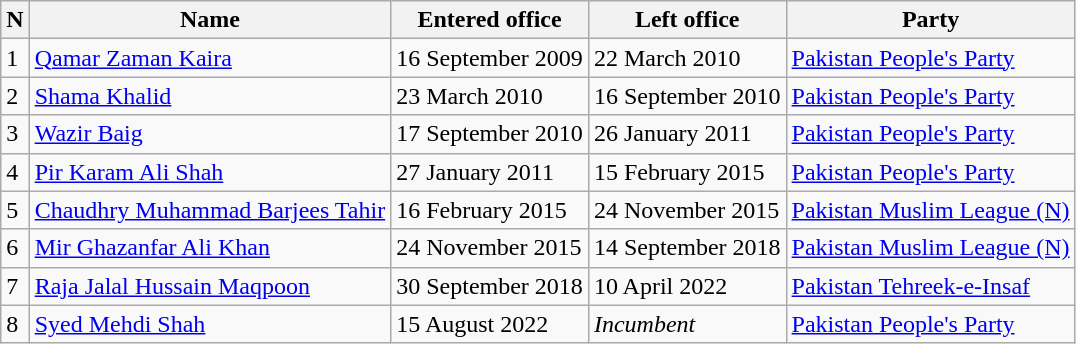<table class="wikitable">
<tr>
<th>N</th>
<th align=center>Name</th>
<th align=center>Entered office</th>
<th align=center>Left office</th>
<th align=center>Party</th>
</tr>
<tr>
<td>1</td>
<td><a href='#'>Qamar Zaman Kaira</a></td>
<td>16 September 2009</td>
<td>22 March 2010</td>
<td><a href='#'>Pakistan People's Party</a></td>
</tr>
<tr>
<td>2</td>
<td><a href='#'>Shama Khalid</a></td>
<td>23 March 2010</td>
<td>16 September 2010</td>
<td><a href='#'>Pakistan People's Party</a></td>
</tr>
<tr>
<td>3</td>
<td><a href='#'>Wazir Baig</a></td>
<td>17 September 2010</td>
<td>26 January 2011</td>
<td><a href='#'>Pakistan People's Party</a></td>
</tr>
<tr>
<td>4</td>
<td><a href='#'>Pir Karam Ali Shah</a></td>
<td>27 January 2011</td>
<td>15 February 2015</td>
<td><a href='#'>Pakistan People's Party</a></td>
</tr>
<tr>
<td>5</td>
<td><a href='#'>Chaudhry Muhammad Barjees Tahir</a></td>
<td>16 February 2015</td>
<td>24 November 2015</td>
<td><a href='#'>Pakistan Muslim League (N)</a></td>
</tr>
<tr>
<td>6</td>
<td><a href='#'>Mir Ghazanfar Ali Khan</a></td>
<td>24 November 2015</td>
<td>14 September 2018</td>
<td><a href='#'>Pakistan Muslim League (N)</a></td>
</tr>
<tr>
<td>7</td>
<td><a href='#'>Raja Jalal Hussain Maqpoon</a></td>
<td>30 September 2018</td>
<td>10 April 2022</td>
<td><a href='#'>Pakistan Tehreek-e-Insaf</a></td>
</tr>
<tr>
<td>8</td>
<td><a href='#'>Syed Mehdi Shah</a></td>
<td>15 August 2022</td>
<td><em>Incumbent</em></td>
<td><a href='#'>Pakistan People's Party</a></td>
</tr>
</table>
